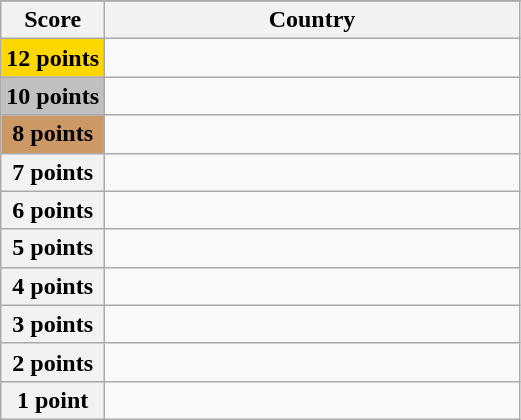<table class="wikitable">
<tr>
</tr>
<tr>
<th scope="col" width="20%">Score</th>
<th scope="col">Country</th>
</tr>
<tr>
<th scope="row" style="background:gold">12 points</th>
<td></td>
</tr>
<tr>
<th scope="row" style="background:silver">10 points</th>
<td></td>
</tr>
<tr>
<th scope="row" style="background:#CC9966">8 points</th>
<td></td>
</tr>
<tr>
<th scope="row">7 points</th>
<td></td>
</tr>
<tr>
<th scope="row">6 points</th>
<td></td>
</tr>
<tr>
<th scope="row">5 points</th>
<td></td>
</tr>
<tr>
<th scope="row">4 points</th>
<td></td>
</tr>
<tr>
<th scope="row">3 points</th>
<td></td>
</tr>
<tr>
<th scope="row">2 points</th>
<td></td>
</tr>
<tr>
<th scope="row">1 point</th>
<td></td>
</tr>
</table>
